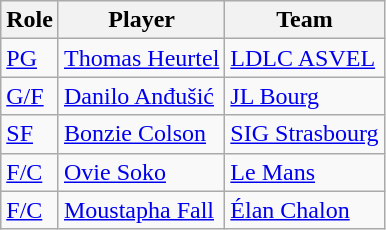<table class="wikitable">
<tr>
<th>Role</th>
<th>Player</th>
<th>Team</th>
</tr>
<tr>
<td><a href='#'>PG</a></td>
<td><a href='#'>Thomas Heurtel</a></td>
<td><a href='#'>LDLC ASVEL</a></td>
</tr>
<tr>
<td><a href='#'>G/F</a></td>
<td><a href='#'>Danilo Anđušić</a></td>
<td><a href='#'>JL Bourg</a></td>
</tr>
<tr>
<td><a href='#'>SF</a></td>
<td><a href='#'>Bonzie Colson</a></td>
<td><a href='#'>SIG Strasbourg</a></td>
</tr>
<tr>
<td><a href='#'>F/C</a></td>
<td><a href='#'>Ovie Soko</a></td>
<td><a href='#'>Le Mans</a></td>
</tr>
<tr>
<td><a href='#'>F/C</a></td>
<td><a href='#'>Moustapha Fall</a></td>
<td><a href='#'>Élan Chalon</a></td>
</tr>
</table>
